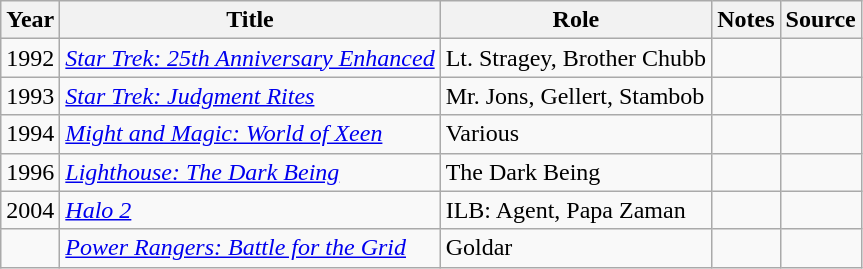<table class="wikitable sortable plainrowheaders">
<tr>
<th>Year</th>
<th>Title</th>
<th>Role</th>
<th class="unsortable">Notes</th>
<th class="unsortable">Source</th>
</tr>
<tr>
<td>1992</td>
<td><em><a href='#'>Star Trek: 25th Anniversary Enhanced</a></em></td>
<td>Lt. Stragey, Brother Chubb</td>
<td></td>
<td></td>
</tr>
<tr>
<td>1993</td>
<td><em><a href='#'>Star Trek: Judgment Rites</a></em></td>
<td>Mr. Jons, Gellert, Stambob</td>
<td></td>
<td></td>
</tr>
<tr>
<td>1994</td>
<td><em><a href='#'>Might and Magic: World of Xeen</a></em></td>
<td>Various</td>
<td></td>
<td></td>
</tr>
<tr>
<td>1996</td>
<td><em><a href='#'>Lighthouse: The Dark Being</a></em></td>
<td>The Dark Being</td>
<td></td>
<td></td>
</tr>
<tr>
<td>2004</td>
<td><em><a href='#'>Halo 2</a></em></td>
<td>ILB: Agent, Papa Zaman</td>
<td></td>
<td></td>
</tr>
<tr>
<td></td>
<td><em><a href='#'>Power Rangers: Battle for the Grid</a></em></td>
<td>Goldar</td>
<td></td>
<td></td>
</tr>
</table>
